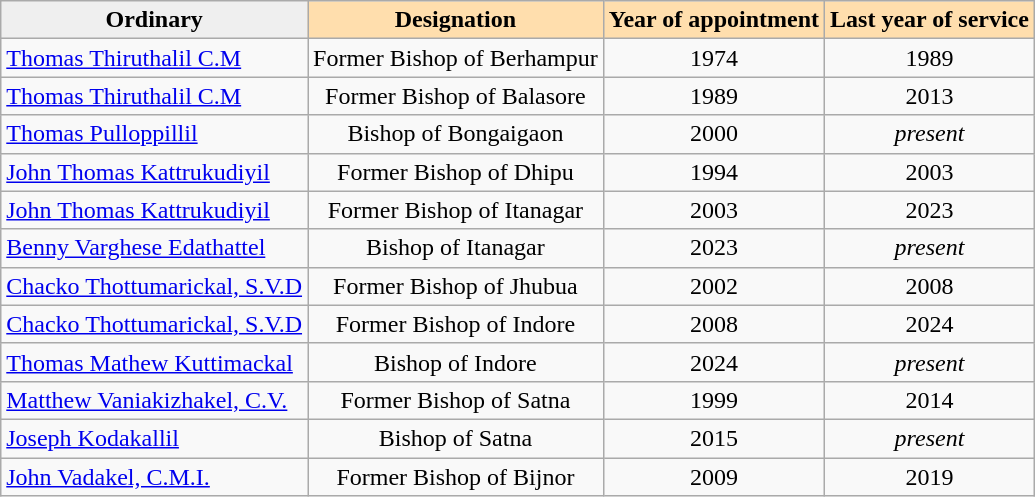<table class="wikitable">
<tr>
<th style="background: #efefef;">Ordinary</th>
<th style="background: #ffdead;">Designation</th>
<th style="background: #ffdead;">Year of appointment</th>
<th style="background: #ffdead;">Last year of service</th>
</tr>
<tr>
<td><a href='#'>Thomas Thiruthalil C.M</a></td>
<td align="center">Former Bishop of Berhampur</td>
<td align="center">1974</td>
<td align="center">1989</td>
</tr>
<tr>
<td><a href='#'>Thomas Thiruthalil C.M</a></td>
<td align="center">Former Bishop of Balasore</td>
<td align="center">1989</td>
<td align="center">2013</td>
</tr>
<tr>
<td><a href='#'>Thomas Pulloppillil</a></td>
<td align="center">Bishop of Bongaigaon</td>
<td align="center">2000</td>
<td align="center"><em>present</em></td>
</tr>
<tr>
<td><a href='#'>John Thomas Kattrukudiyil</a></td>
<td align="center">Former Bishop of Dhipu</td>
<td align="center">1994</td>
<td align="center">2003</td>
</tr>
<tr>
<td><a href='#'>John Thomas Kattrukudiyil</a></td>
<td align="center">Former Bishop of Itanagar</td>
<td align="center">2003</td>
<td align="center">2023</td>
</tr>
<tr>
<td><a href='#'>Benny Varghese Edathattel</a></td>
<td align="center">Bishop of Itanagar</td>
<td align="center">2023</td>
<td align="center"><em>present</em></td>
</tr>
<tr>
<td><a href='#'>Chacko Thottumarickal, S.V.D</a></td>
<td align="center">Former Bishop of Jhubua</td>
<td align="center">2002</td>
<td align="center">2008</td>
</tr>
<tr>
<td><a href='#'>Chacko Thottumarickal, S.V.D</a></td>
<td align="center">Former Bishop of Indore</td>
<td align="center">2008</td>
<td align="center">2024</td>
</tr>
<tr>
<td><a href='#'>Thomas Mathew Kuttimackal</a></td>
<td align="center">Bishop of Indore</td>
<td align="center">2024</td>
<td align="center"><em>present</em></td>
</tr>
<tr>
<td><a href='#'>Matthew Vaniakizhakel, C.V.</a></td>
<td align="center">Former Bishop of Satna</td>
<td align="center">1999</td>
<td align="center">2014</td>
</tr>
<tr>
<td><a href='#'>Joseph Kodakallil</a></td>
<td align="center">Bishop of Satna</td>
<td align="center">2015</td>
<td align="center"><em>present</em></td>
</tr>
<tr>
<td><a href='#'>John Vadakel, C.M.I.</a></td>
<td align="center">Former Bishop of Bijnor</td>
<td align="center">2009</td>
<td align="center">2019</td>
</tr>
</table>
